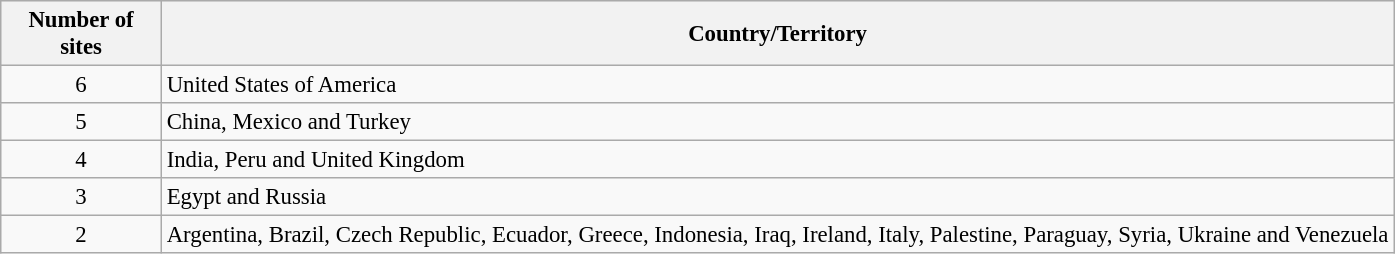<table class="wikitable sortable" style="margin:0 1em 0 0; font-size:95%;">
<tr style="background:#efefef;">
<th style="width:100px;">Number of sites</th>
<th>Country/Territory</th>
</tr>
<tr>
<td style="text-align:center;">6</td>
<td>United States of America</td>
</tr>
<tr>
<td style="text-align:center;">5</td>
<td>China, Mexico and Turkey</td>
</tr>
<tr>
<td style="text-align:center;">4</td>
<td>India, Peru and United Kingdom</td>
</tr>
<tr>
<td style="text-align:center;">3</td>
<td>Egypt and Russia</td>
</tr>
<tr>
<td style="text-align:center;">2</td>
<td>Argentina, Brazil, Czech Republic, Ecuador, Greece, Indonesia, Iraq, Ireland, Italy, Palestine, Paraguay, Syria, Ukraine and Venezuela</td>
</tr>
</table>
